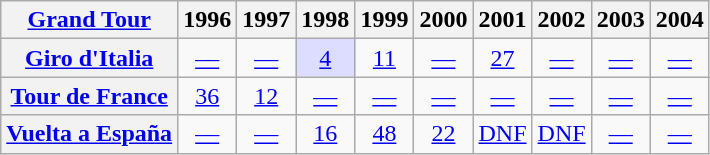<table class="wikitable plainrowheaders">
<tr>
<th scope="col"><a href='#'>Grand Tour</a></th>
<th scope="col">1996</th>
<th scope="col">1997</th>
<th scope="col">1998</th>
<th scope="col">1999</th>
<th scope="col">2000</th>
<th scope="col">2001</th>
<th scope="col">2002</th>
<th scope="col">2003</th>
<th scope="col">2004</th>
</tr>
<tr style="text-align:center;">
<th scope="row"> <a href='#'>Giro d'Italia</a></th>
<td><a href='#'>—</a></td>
<td><a href='#'>—</a></td>
<td style="background:#ddddff;"><a href='#'>4</a></td>
<td><a href='#'>11</a></td>
<td><a href='#'>—</a></td>
<td><a href='#'>27</a></td>
<td><a href='#'>—</a></td>
<td><a href='#'>—</a></td>
<td><a href='#'>—</a></td>
</tr>
<tr style="text-align:center;">
<th scope="row"> <a href='#'>Tour de France</a></th>
<td><a href='#'>36</a></td>
<td><a href='#'>12</a></td>
<td><a href='#'>—</a></td>
<td><a href='#'>—</a></td>
<td><a href='#'>—</a></td>
<td><a href='#'>—</a></td>
<td><a href='#'>—</a></td>
<td><a href='#'>—</a></td>
<td><a href='#'>—</a></td>
</tr>
<tr style="text-align:center;">
<th scope="row"> <a href='#'>Vuelta a España</a></th>
<td><a href='#'>—</a></td>
<td><a href='#'>—</a></td>
<td><a href='#'>16</a></td>
<td><a href='#'>48</a></td>
<td><a href='#'>22</a></td>
<td><a href='#'>DNF</a></td>
<td><a href='#'>DNF</a></td>
<td><a href='#'>—</a></td>
<td><a href='#'>—</a></td>
</tr>
</table>
